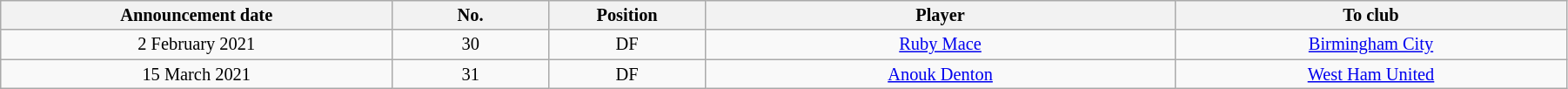<table class="wikitable sortable" style="width:95%; text-align:center; font-size:85%; text-align:centre;">
<tr>
<th width="25%">Announcement date</th>
<th width="10%">No.</th>
<th width="10%">Position</th>
<th>Player</th>
<th width="25%">To club</th>
</tr>
<tr>
<td>2 February 2021</td>
<td>30</td>
<td>DF</td>
<td> <a href='#'>Ruby Mace</a></td>
<td> <a href='#'>Birmingham City</a></td>
</tr>
<tr>
<td>15 March 2021</td>
<td>31</td>
<td>DF</td>
<td> <a href='#'>Anouk Denton</a></td>
<td> <a href='#'>West Ham United</a></td>
</tr>
</table>
